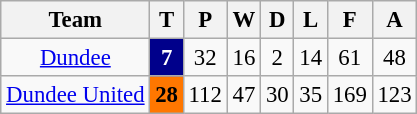<table class="wikitable sortable" style="font-size:95%; text-align:center">
<tr>
<th>Team</th>
<th>T</th>
<th>P</th>
<th>W</th>
<th>D</th>
<th>L</th>
<th>F</th>
<th>A</th>
</tr>
<tr>
<td><a href='#'>Dundee</a></td>
<td style="background:#00008B; text-align:center;color:white;"><strong>7</strong></td>
<td>32</td>
<td>16</td>
<td>2</td>
<td>14</td>
<td>61</td>
<td>48</td>
</tr>
<tr>
<td><a href='#'>Dundee United</a></td>
<td style="background:#FF7700; text-align:center;color:black;"><strong>28</strong></td>
<td>112</td>
<td>47</td>
<td>30</td>
<td>35</td>
<td>169</td>
<td>123</td>
</tr>
</table>
